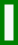<table class="wikitable" style="border: 3px solid green">
<tr>
<td><br></td>
</tr>
</table>
